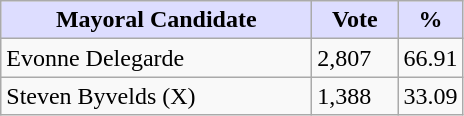<table class="wikitable">
<tr>
<th style="background:#ddf; width:200px;">Mayoral Candidate</th>
<th style="background:#ddf; width:50px;">Vote</th>
<th style="background:#ddf; width:30px;">%</th>
</tr>
<tr>
<td>Evonne Delegarde</td>
<td>2,807</td>
<td>66.91</td>
</tr>
<tr>
<td>Steven Byvelds (X)</td>
<td>1,388</td>
<td>33.09</td>
</tr>
</table>
